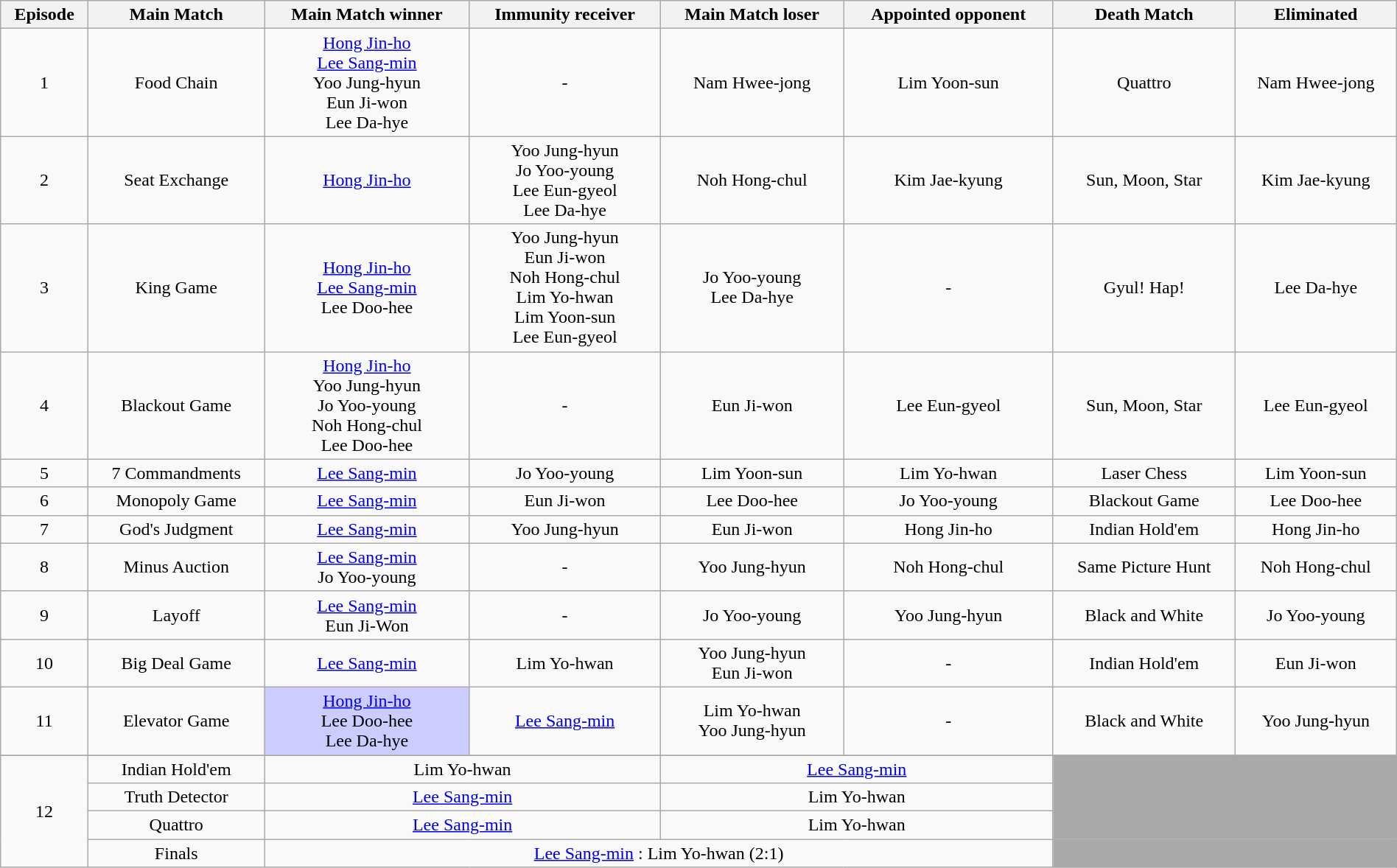<table class="wikitable plainrowheaders" style="text-align:center; width: 100%;">
<tr>
<th>Episode</th>
<th>Main Match</th>
<th>Main Match winner</th>
<th>Immunity receiver</th>
<th>Main Match loser</th>
<th>Appointed opponent</th>
<th>Death Match</th>
<th>Eliminated</th>
</tr>
<tr>
<td>1</td>
<td>Food Chain</td>
<td><a href='#'>Hong Jin-ho</a><br><a href='#'>Lee Sang-min</a><br>Yoo Jung-hyun<br>Eun Ji-won<br>Lee Da-hye</td>
<td>-</td>
<td>Nam Hwee-jong</td>
<td>Lim Yoon-sun</td>
<td>Quattro</td>
<td>Nam Hwee-jong</td>
</tr>
<tr>
<td>2</td>
<td>Seat Exchange</td>
<td><a href='#'>Hong Jin-ho</a></td>
<td>Yoo Jung-hyun<br>Jo Yoo-young<br>Lee Eun-gyeol<br>Lee Da-hye</td>
<td>Noh Hong-chul</td>
<td>Kim Jae-kyung</td>
<td>Sun, Moon, Star</td>
<td>Kim Jae-kyung</td>
</tr>
<tr>
<td>3</td>
<td>King Game</td>
<td><a href='#'>Hong Jin-ho</a><br><a href='#'>Lee Sang-min</a><br>Lee Doo-hee</td>
<td>Yoo Jung-hyun<br>Eun Ji-won<br>Noh Hong-chul<br>Lim Yo-hwan<br>Lim Yoon-sun<br>Lee Eun-gyeol</td>
<td>Jo Yoo-young<br>Lee Da-hye</td>
<td>-</td>
<td>Gyul! Hap!</td>
<td>Lee Da-hye</td>
</tr>
<tr>
<td>4</td>
<td>Blackout Game</td>
<td><a href='#'>Hong Jin-ho</a><br>Yoo Jung-hyun<br>Jo Yoo-young<br>Noh Hong-chul<br>Lee Doo-hee</td>
<td>-</td>
<td>Eun Ji-won</td>
<td>Lee Eun-gyeol</td>
<td>Sun, Moon, Star</td>
<td>Lee Eun-gyeol</td>
</tr>
<tr>
<td>5</td>
<td>7 Commandments</td>
<td><a href='#'>Lee Sang-min</a></td>
<td>Jo Yoo-young</td>
<td>Lim Yoon-sun</td>
<td>Lim Yo-hwan</td>
<td>Laser Chess</td>
<td>Lim Yoon-sun</td>
</tr>
<tr>
<td>6</td>
<td>Monopoly Game</td>
<td><a href='#'>Lee Sang-min</a></td>
<td>Eun Ji-won</td>
<td>Lee Doo-hee</td>
<td>Jo Yoo-young</td>
<td>Blackout Game</td>
<td>Lee Doo-hee</td>
</tr>
<tr>
<td>7</td>
<td>God's Judgment</td>
<td><a href='#'>Lee Sang-min</a></td>
<td>Yoo Jung-hyun</td>
<td>Eun Ji-won</td>
<td>Hong Jin-ho</td>
<td>Indian Hold'em</td>
<td>Hong Jin-ho</td>
</tr>
<tr>
<td>8</td>
<td>Minus Auction</td>
<td><a href='#'>Lee Sang-min</a><br>Jo Yoo-young</td>
<td>-</td>
<td>Yoo Jung-hyun</td>
<td>Noh Hong-chul</td>
<td>Same Picture Hunt</td>
<td>Noh Hong-chul</td>
</tr>
<tr>
<td>9</td>
<td>Layoff</td>
<td><a href='#'>Lee Sang-min</a><br>Eun Ji-Won</td>
<td>-</td>
<td>Jo Yoo-young</td>
<td>Yoo Jung-hyun</td>
<td>Black and White</td>
<td>Jo Yoo-young</td>
</tr>
<tr>
<td>10</td>
<td>Big Deal Game</td>
<td><a href='#'>Lee Sang-min</a></td>
<td>Lim Yo-hwan</td>
<td>Yoo Jung-hyun<br>Eun Ji-won</td>
<td>-</td>
<td>Indian Hold'em</td>
<td>Eun Ji-won</td>
</tr>
<tr>
<td>11</td>
<td>Elevator Game</td>
<td style="background:#CCCCFF;"><a href='#'>Hong Jin-ho</a><br>Lee Doo-hee<br>Lee Da-hye </td>
<td><a href='#'>Lee Sang-min</a></td>
<td>Lim Yo-hwan<br>Yoo Jung-hyun</td>
<td>-</td>
<td>Black and White</td>
<td>Yoo Jung-hyun</td>
</tr>
<tr>
</tr>
<tr align=center>
<td rowspan=4 height="80px">12</td>
<td>Indian Hold'em</td>
<td colspan=2 align="center">Lim Yo-hwan</td>
<td colspan=2 align="center"><a href='#'>Lee Sang-min</a></td>
<td colspan=2 style="background:darkgrey;"></td>
</tr>
<tr align=center>
<td>Truth Detector</td>
<td colspan=2 align="center"><a href='#'>Lee Sang-min</a></td>
<td colspan=2 align="center">Lim Yo-hwan</td>
<td colspan=2 style="background:darkgrey;"></td>
</tr>
<tr align=center>
<td>Quattro</td>
<td colspan=2 align="center"><a href='#'>Lee Sang-min</a></td>
<td colspan=2 align="center">Lim Yo-hwan</td>
<td colspan=2 style="background:darkgrey;"></td>
</tr>
<tr align=center>
<td>Finals</td>
<td colspan=4 align="center"><a href='#'>Lee Sang-min</a> : Lim Yo-hwan (2:1)</td>
<td colspan=4 style="background:darkgrey;"></td>
</tr>
</table>
